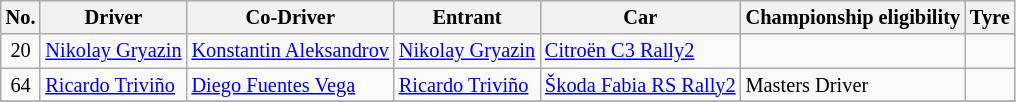<table class="wikitable" style="font-size: 85%;">
<tr>
<th>No.</th>
<th>Driver</th>
<th>Co-Driver</th>
<th>Entrant</th>
<th>Car</th>
<th>Championship eligibility</th>
<th>Tyre</th>
</tr>
<tr>
<td align="center">20</td>
<td> <a href='#'>Nikolay Gryazin</a></td>
<td> <a href='#'>Konstantin Aleksandrov</a></td>
<td> <a href='#'>Nikolay Gryazin</a></td>
<td><a href='#'>Citroën C3 Rally2</a></td>
<td></td>
<td align="center"></td>
</tr>
<tr>
<td align="center">64</td>
<td> <a href='#'>Ricardo Triviño</a></td>
<td> <a href='#'>Diego Fuentes Vega</a></td>
<td> <a href='#'>Ricardo Triviño</a></td>
<td><a href='#'>Škoda Fabia RS Rally2</a></td>
<td>Masters Driver</td>
<td align="center"></td>
</tr>
<tr>
</tr>
</table>
